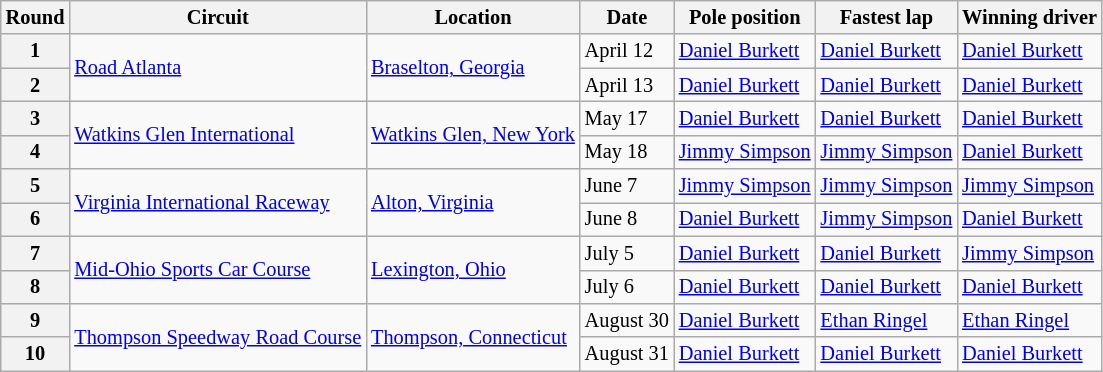<table class="wikitable" border="1" style="font-size: 85%;">
<tr>
<th>Round</th>
<th>Circuit</th>
<th>Location</th>
<th>Date</th>
<th>Pole position</th>
<th>Fastest lap</th>
<th>Winning driver</th>
</tr>
<tr>
<th>1</th>
<td rowspan=2><a href='#'>Road Atlanta</a></td>
<td rowspan=2> <a href='#'>Braselton, Georgia</a></td>
<td>April 12</td>
<td> <a href='#'>Daniel Burkett</a></td>
<td> <a href='#'>Daniel Burkett</a></td>
<td> <a href='#'>Daniel Burkett</a></td>
</tr>
<tr>
<th>2</th>
<td>April 13</td>
<td> <a href='#'>Daniel Burkett</a></td>
<td> <a href='#'>Daniel Burkett</a></td>
<td> <a href='#'>Daniel Burkett</a></td>
</tr>
<tr>
<th>3</th>
<td rowspan=2><a href='#'>Watkins Glen International</a></td>
<td rowspan=2> <a href='#'>Watkins Glen, New York</a></td>
<td>May 17</td>
<td> <a href='#'>Daniel Burkett</a></td>
<td> <a href='#'>Daniel Burkett</a></td>
<td> <a href='#'>Daniel Burkett</a></td>
</tr>
<tr>
<th>4</th>
<td>May 18</td>
<td> <a href='#'>Jimmy Simpson</a></td>
<td> <a href='#'>Jimmy Simpson</a></td>
<td> <a href='#'>Daniel Burkett</a></td>
</tr>
<tr>
<th>5</th>
<td rowspan=2><a href='#'>Virginia International Raceway</a></td>
<td rowspan=2> <a href='#'>Alton, Virginia</a></td>
<td>June 7</td>
<td> <a href='#'>Jimmy Simpson</a></td>
<td> <a href='#'>Jimmy Simpson</a></td>
<td> <a href='#'>Jimmy Simpson</a></td>
</tr>
<tr>
<th>6</th>
<td>June 8</td>
<td> <a href='#'>Daniel Burkett</a></td>
<td> <a href='#'>Jimmy Simpson</a></td>
<td> <a href='#'>Daniel Burkett</a></td>
</tr>
<tr>
<th>7</th>
<td rowspan=2><a href='#'>Mid-Ohio Sports Car Course</a></td>
<td rowspan=2> <a href='#'>Lexington, Ohio</a></td>
<td>July 5</td>
<td> <a href='#'>Daniel Burkett</a></td>
<td> <a href='#'>Daniel Burkett</a></td>
<td> <a href='#'>Jimmy Simpson</a></td>
</tr>
<tr>
<th>8</th>
<td>July 6</td>
<td> <a href='#'>Daniel Burkett</a></td>
<td> <a href='#'>Daniel Burkett</a></td>
<td> <a href='#'>Daniel Burkett</a></td>
</tr>
<tr>
<th>9</th>
<td rowspan=2><a href='#'>Thompson Speedway Road Course</a></td>
<td rowspan=2> <a href='#'>Thompson, Connecticut</a></td>
<td>August 30</td>
<td> <a href='#'>Daniel Burkett</a></td>
<td> <a href='#'>Ethan Ringel</a></td>
<td> <a href='#'>Ethan Ringel</a></td>
</tr>
<tr>
<th>10</th>
<td>August 31</td>
<td> <a href='#'>Daniel Burkett</a></td>
<td> <a href='#'>Daniel Burkett</a></td>
<td> <a href='#'>Daniel Burkett</a></td>
</tr>
</table>
